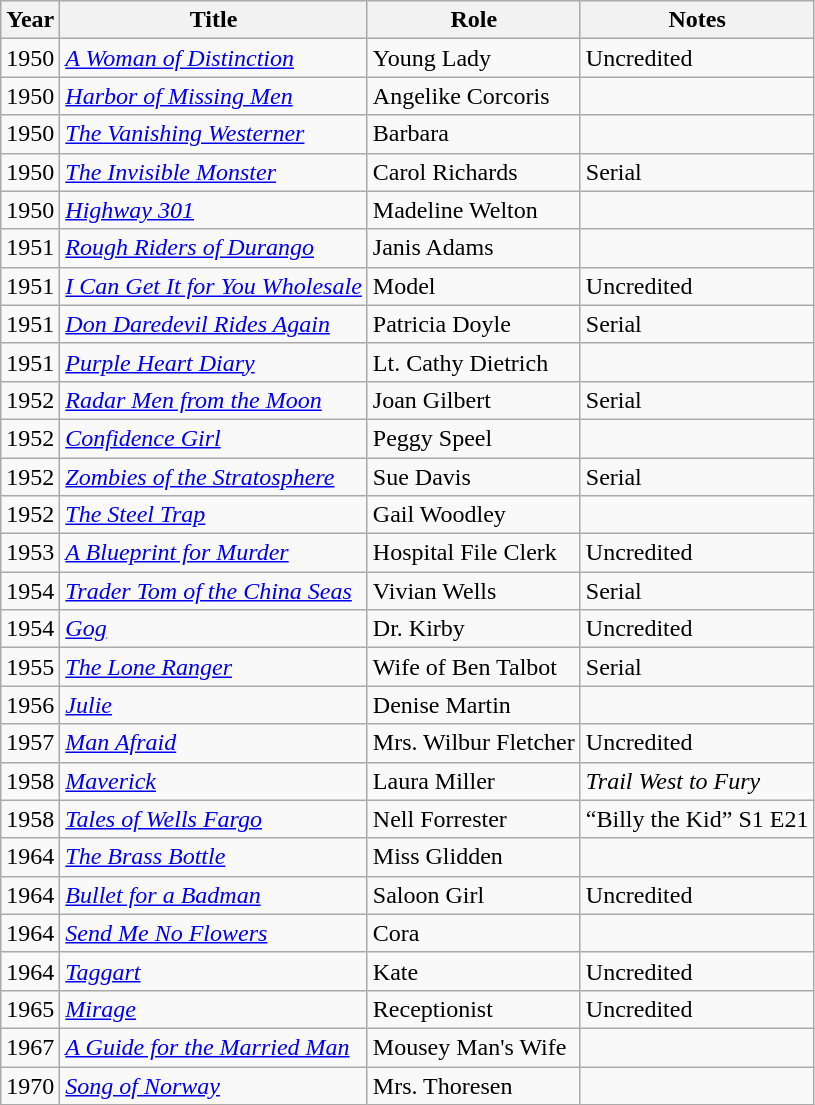<table class="wikitable">
<tr>
<th>Year</th>
<th>Title</th>
<th>Role</th>
<th>Notes</th>
</tr>
<tr>
<td>1950</td>
<td><em><a href='#'>A Woman of Distinction</a></em></td>
<td>Young Lady</td>
<td>Uncredited</td>
</tr>
<tr>
<td>1950</td>
<td><em><a href='#'>Harbor of Missing Men</a></em></td>
<td>Angelike Corcoris</td>
<td></td>
</tr>
<tr>
<td>1950</td>
<td><em><a href='#'>The Vanishing Westerner</a></em></td>
<td>Barbara</td>
<td></td>
</tr>
<tr>
<td>1950</td>
<td><em><a href='#'>The Invisible Monster</a></em></td>
<td>Carol Richards</td>
<td>Serial</td>
</tr>
<tr>
<td>1950</td>
<td><em><a href='#'>Highway 301</a></em></td>
<td>Madeline Welton</td>
<td></td>
</tr>
<tr>
<td>1951</td>
<td><em><a href='#'>Rough Riders of Durango</a></em></td>
<td>Janis Adams</td>
<td></td>
</tr>
<tr>
<td>1951</td>
<td><em><a href='#'>I Can Get It for You Wholesale</a></em></td>
<td>Model</td>
<td>Uncredited</td>
</tr>
<tr>
<td>1951</td>
<td><em><a href='#'>Don Daredevil Rides Again</a></em></td>
<td>Patricia Doyle</td>
<td>Serial</td>
</tr>
<tr>
<td>1951</td>
<td><em><a href='#'>Purple Heart Diary</a></em></td>
<td>Lt. Cathy Dietrich</td>
<td></td>
</tr>
<tr>
<td>1952</td>
<td><em><a href='#'>Radar Men from the Moon</a></em></td>
<td>Joan Gilbert</td>
<td>Serial</td>
</tr>
<tr>
<td>1952</td>
<td><em><a href='#'>Confidence Girl</a></em></td>
<td>Peggy Speel</td>
<td></td>
</tr>
<tr>
<td>1952</td>
<td><em><a href='#'>Zombies of the Stratosphere</a></em></td>
<td>Sue Davis</td>
<td>Serial</td>
</tr>
<tr>
<td>1952</td>
<td><em><a href='#'>The Steel Trap</a></em></td>
<td>Gail Woodley</td>
<td></td>
</tr>
<tr>
<td>1953</td>
<td><em><a href='#'>A Blueprint for Murder</a></em></td>
<td>Hospital File Clerk</td>
<td>Uncredited</td>
</tr>
<tr>
<td>1954</td>
<td><em><a href='#'>Trader Tom of the China Seas</a></em></td>
<td>Vivian Wells</td>
<td>Serial</td>
</tr>
<tr>
<td>1954</td>
<td><em><a href='#'>Gog</a></em></td>
<td>Dr. Kirby</td>
<td>Uncredited</td>
</tr>
<tr>
<td>1955</td>
<td><em><a href='#'>The Lone Ranger</a></em></td>
<td>Wife of Ben Talbot</td>
<td>Serial</td>
</tr>
<tr>
<td>1956</td>
<td><em><a href='#'>Julie</a></em></td>
<td>Denise Martin</td>
<td></td>
</tr>
<tr>
<td>1957</td>
<td><em><a href='#'>Man Afraid</a></em></td>
<td>Mrs. Wilbur Fletcher</td>
<td>Uncredited</td>
</tr>
<tr>
<td>1958</td>
<td><em><a href='#'>Maverick</a></em></td>
<td>Laura Miller</td>
<td><em>Trail West to Fury</em></td>
</tr>
<tr>
<td>1958</td>
<td><em><a href='#'>Tales of Wells Fargo</a></em></td>
<td>Nell Forrester</td>
<td>“Billy the Kid” S1 E21</td>
</tr>
<tr>
<td>1964</td>
<td><em><a href='#'>The Brass Bottle</a></em></td>
<td>Miss Glidden</td>
<td></td>
</tr>
<tr>
<td>1964</td>
<td><em><a href='#'>Bullet for a Badman</a></em></td>
<td>Saloon Girl</td>
<td>Uncredited</td>
</tr>
<tr>
<td>1964</td>
<td><em><a href='#'>Send Me No Flowers</a></em></td>
<td>Cora</td>
<td></td>
</tr>
<tr>
<td>1964</td>
<td><em><a href='#'>Taggart</a></em></td>
<td>Kate</td>
<td>Uncredited</td>
</tr>
<tr>
<td>1965</td>
<td><em><a href='#'>Mirage</a></em></td>
<td>Receptionist</td>
<td>Uncredited</td>
</tr>
<tr>
<td>1967</td>
<td><em><a href='#'>A Guide for the Married Man</a></em></td>
<td>Mousey Man's Wife</td>
<td></td>
</tr>
<tr>
<td>1970</td>
<td><em><a href='#'>Song of Norway</a></em></td>
<td>Mrs. Thoresen</td>
<td></td>
</tr>
</table>
